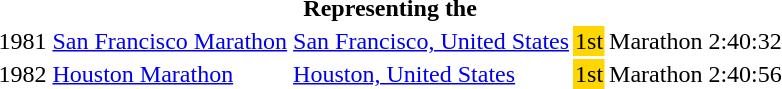<table>
<tr>
<th colspan="6">Representing the </th>
</tr>
<tr>
<td>1981</td>
<td><a href='#'>San Francisco Marathon</a></td>
<td><a href='#'>San Francisco, United States</a></td>
<td bgcolor=gold>1st</td>
<td>Marathon</td>
<td>2:40:32</td>
</tr>
<tr>
<td>1982</td>
<td><a href='#'>Houston Marathon</a></td>
<td><a href='#'>Houston, United States</a></td>
<td bgcolor="gold">1st</td>
<td>Marathon</td>
<td>2:40:56</td>
</tr>
</table>
